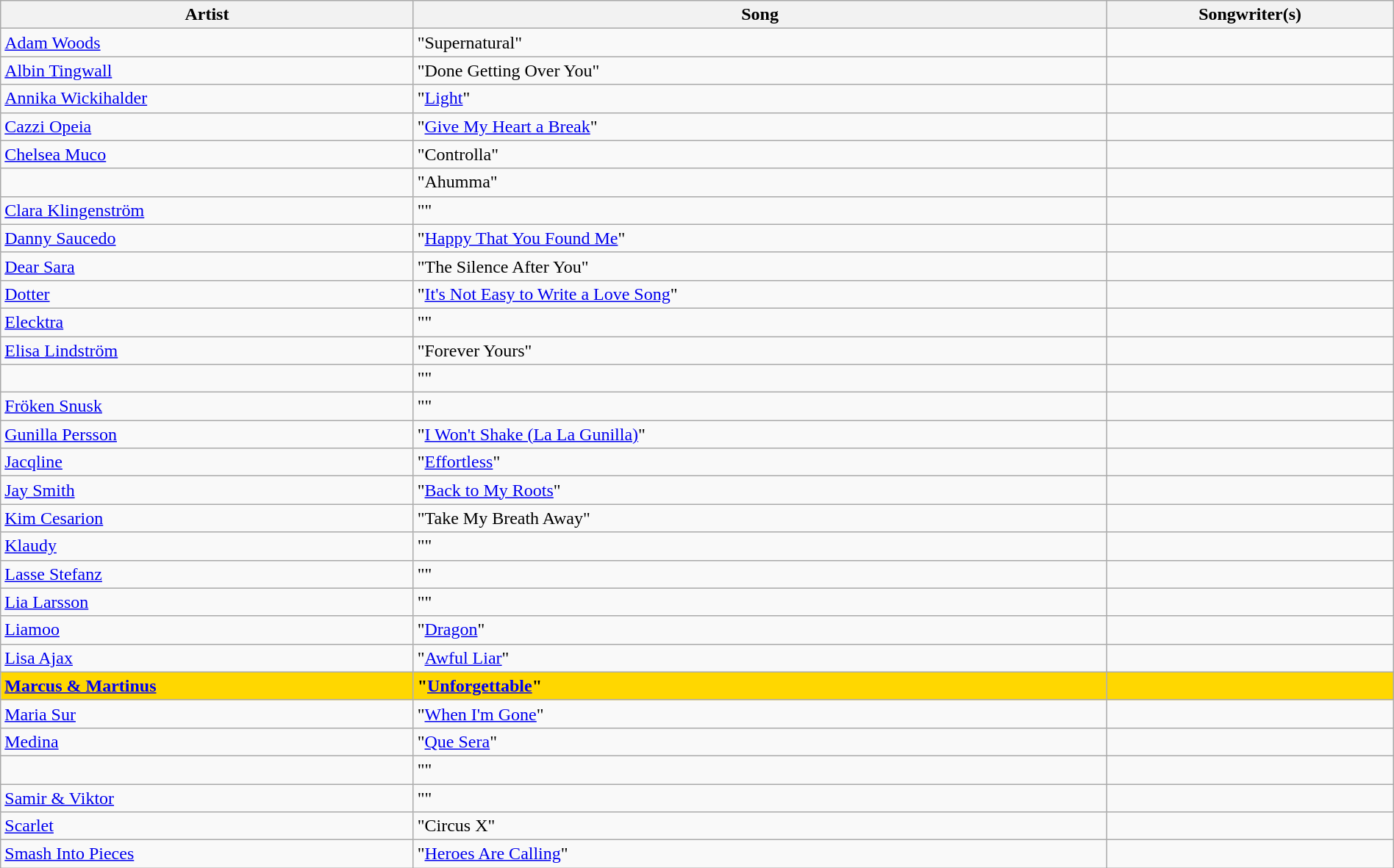<table class="wikitable sortable" width="100%" style="margin: 1em auto 1em auto;">
<tr>
<th>Artist</th>
<th>Song</th>
<th>Songwriter(s)</th>
</tr>
<tr>
<td><a href='#'>Adam Woods</a></td>
<td>"Supernatural"</td>
<td></td>
</tr>
<tr>
<td><a href='#'>Albin Tingwall</a></td>
<td>"Done Getting Over You"</td>
<td></td>
</tr>
<tr>
<td><a href='#'>Annika Wickihalder</a></td>
<td>"<a href='#'>Light</a>"</td>
<td></td>
</tr>
<tr>
<td><a href='#'>Cazzi Opeia</a></td>
<td>"<a href='#'>Give My Heart a Break</a>"</td>
<td></td>
</tr>
<tr>
<td><a href='#'>Chelsea Muco</a></td>
<td>"Controlla"</td>
<td></td>
</tr>
<tr>
<td></td>
<td>"Ahumma"</td>
<td></td>
</tr>
<tr>
<td><a href='#'>Clara Klingenström</a></td>
<td>""</td>
<td></td>
</tr>
<tr>
<td><a href='#'>Danny Saucedo</a></td>
<td>"<a href='#'>Happy That You Found Me</a>"</td>
<td></td>
</tr>
<tr>
<td><a href='#'>Dear Sara</a></td>
<td>"The Silence After You"</td>
<td></td>
</tr>
<tr>
<td><a href='#'>Dotter</a></td>
<td>"<a href='#'>It's Not Easy to Write a Love Song</a>"</td>
<td></td>
</tr>
<tr>
<td><a href='#'>Elecktra</a></td>
<td>""</td>
<td></td>
</tr>
<tr>
<td><a href='#'>Elisa Lindström</a></td>
<td>"Forever Yours"</td>
<td></td>
</tr>
<tr>
<td></td>
<td>""</td>
<td></td>
</tr>
<tr>
<td><a href='#'>Fröken Snusk</a></td>
<td>""</td>
<td></td>
</tr>
<tr>
<td><a href='#'>Gunilla Persson</a></td>
<td>"<a href='#'>I Won't Shake (La La Gunilla)</a>"</td>
<td></td>
</tr>
<tr>
<td><a href='#'>Jacqline</a></td>
<td>"<a href='#'>Effortless</a>"</td>
<td></td>
</tr>
<tr>
<td><a href='#'>Jay Smith</a></td>
<td>"<a href='#'>Back to My Roots</a>"</td>
<td></td>
</tr>
<tr>
<td><a href='#'>Kim Cesarion</a></td>
<td>"Take My Breath Away"</td>
<td></td>
</tr>
<tr>
<td><a href='#'>Klaudy</a></td>
<td>""</td>
<td></td>
</tr>
<tr>
<td><a href='#'>Lasse Stefanz</a></td>
<td>""</td>
<td></td>
</tr>
<tr>
<td><a href='#'>Lia Larsson</a></td>
<td>""</td>
<td></td>
</tr>
<tr>
<td><a href='#'>Liamoo</a></td>
<td>"<a href='#'>Dragon</a>"</td>
<td></td>
</tr>
<tr>
<td><a href='#'>Lisa Ajax</a></td>
<td>"<a href='#'>Awful Liar</a>"</td>
<td></td>
</tr>
<tr style="background:gold;">
<td><strong><a href='#'>Marcus & Martinus</a></strong></td>
<td><strong>"<a href='#'>Unforgettable</a>"</strong></td>
<td><strong></strong></td>
</tr>
<tr>
<td><a href='#'>Maria Sur</a></td>
<td>"<a href='#'>When I'm Gone</a>"</td>
<td></td>
</tr>
<tr>
<td><a href='#'>Medina</a></td>
<td>"<a href='#'>Que Sera</a>"</td>
<td></td>
</tr>
<tr>
<td></td>
<td>""</td>
<td></td>
</tr>
<tr>
<td><a href='#'>Samir & Viktor</a></td>
<td>""</td>
<td></td>
</tr>
<tr>
<td><a href='#'>Scarlet</a></td>
<td>"Circus X"</td>
<td></td>
</tr>
<tr>
<td><a href='#'>Smash Into Pieces</a></td>
<td>"<a href='#'>Heroes Are Calling</a>"</td>
<td></td>
</tr>
</table>
